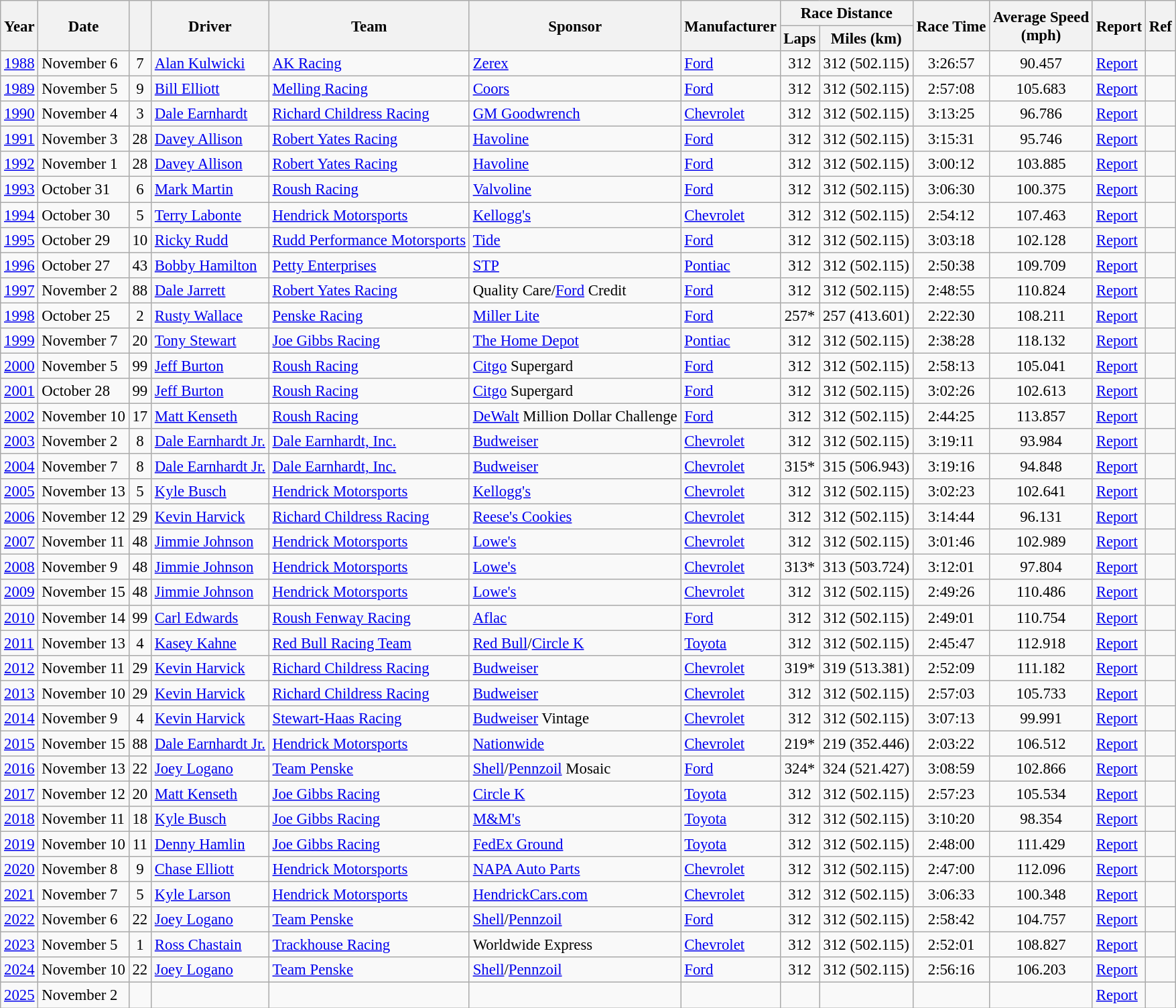<table class="wikitable" style="font-size: 95%;">
<tr>
<th rowspan="2">Year</th>
<th rowspan="2">Date</th>
<th rowspan="2"></th>
<th rowspan="2">Driver</th>
<th rowspan="2">Team</th>
<th rowspan="2">Sponsor</th>
<th rowspan="2">Manufacturer</th>
<th colspan="2">Race Distance</th>
<th rowspan="2">Race Time</th>
<th rowspan="2">Average Speed<br>(mph)</th>
<th rowspan="2">Report</th>
<th rowspan="2">Ref</th>
</tr>
<tr>
<th>Laps</th>
<th>Miles (km)</th>
</tr>
<tr>
<td><a href='#'>1988</a></td>
<td>November 6</td>
<td align="center">7</td>
<td><a href='#'>Alan Kulwicki</a></td>
<td><a href='#'>AK Racing</a></td>
<td><a href='#'>Zerex</a></td>
<td><a href='#'>Ford</a></td>
<td align="center">312</td>
<td align="center">312 (502.115)</td>
<td align="center">3:26:57</td>
<td align="center">90.457</td>
<td><a href='#'>Report</a></td>
<td align="center"></td>
</tr>
<tr>
<td><a href='#'>1989</a></td>
<td>November 5</td>
<td align="center">9</td>
<td><a href='#'>Bill Elliott</a></td>
<td><a href='#'>Melling Racing</a></td>
<td><a href='#'>Coors</a></td>
<td><a href='#'>Ford</a></td>
<td align="center">312</td>
<td align="center">312 (502.115)</td>
<td align="center">2:57:08</td>
<td align="center">105.683</td>
<td><a href='#'>Report</a></td>
<td align="center"></td>
</tr>
<tr>
<td><a href='#'>1990</a></td>
<td>November 4</td>
<td align="center">3</td>
<td><a href='#'>Dale Earnhardt</a></td>
<td><a href='#'>Richard Childress Racing</a></td>
<td><a href='#'>GM Goodwrench</a></td>
<td><a href='#'>Chevrolet</a></td>
<td align="center">312</td>
<td align="center">312 (502.115)</td>
<td align="center">3:13:25</td>
<td align="center">96.786</td>
<td><a href='#'>Report</a></td>
<td align="center"></td>
</tr>
<tr>
<td><a href='#'>1991</a></td>
<td>November 3</td>
<td align="center">28</td>
<td><a href='#'>Davey Allison</a></td>
<td><a href='#'>Robert Yates Racing</a></td>
<td><a href='#'>Havoline</a></td>
<td><a href='#'>Ford</a></td>
<td align="center">312</td>
<td align="center">312 (502.115)</td>
<td align="center">3:15:31</td>
<td align="center">95.746</td>
<td><a href='#'>Report</a></td>
<td align="center"></td>
</tr>
<tr>
<td><a href='#'>1992</a></td>
<td>November 1</td>
<td align="center">28</td>
<td><a href='#'>Davey Allison</a></td>
<td><a href='#'>Robert Yates Racing</a></td>
<td><a href='#'>Havoline</a></td>
<td><a href='#'>Ford</a></td>
<td align="center">312</td>
<td align="center">312 (502.115)</td>
<td align="center">3:00:12</td>
<td align="center">103.885</td>
<td><a href='#'>Report</a></td>
<td align="center"></td>
</tr>
<tr>
<td><a href='#'>1993</a></td>
<td>October 31</td>
<td align="center">6</td>
<td><a href='#'>Mark Martin</a></td>
<td><a href='#'>Roush Racing</a></td>
<td><a href='#'>Valvoline</a></td>
<td><a href='#'>Ford</a></td>
<td align="center">312</td>
<td align="center">312 (502.115)</td>
<td align="center">3:06:30</td>
<td align="center">100.375</td>
<td><a href='#'>Report</a></td>
<td align="center"></td>
</tr>
<tr>
<td><a href='#'>1994</a></td>
<td>October 30</td>
<td align="center">5</td>
<td><a href='#'>Terry Labonte</a></td>
<td><a href='#'>Hendrick Motorsports</a></td>
<td><a href='#'>Kellogg's</a></td>
<td><a href='#'>Chevrolet</a></td>
<td align="center">312</td>
<td align="center">312 (502.115)</td>
<td align="center">2:54:12</td>
<td align="center">107.463</td>
<td><a href='#'>Report</a></td>
<td align="center"></td>
</tr>
<tr>
<td><a href='#'>1995</a></td>
<td>October 29</td>
<td align="center">10</td>
<td><a href='#'>Ricky Rudd</a></td>
<td><a href='#'>Rudd Performance Motorsports</a></td>
<td><a href='#'>Tide</a></td>
<td><a href='#'>Ford</a></td>
<td align="center">312</td>
<td align="center">312 (502.115)</td>
<td align="center">3:03:18</td>
<td align="center">102.128</td>
<td><a href='#'>Report</a></td>
<td align="center"></td>
</tr>
<tr>
<td><a href='#'>1996</a></td>
<td>October 27</td>
<td align="center">43</td>
<td><a href='#'>Bobby Hamilton</a></td>
<td><a href='#'>Petty Enterprises</a></td>
<td><a href='#'>STP</a></td>
<td><a href='#'>Pontiac</a></td>
<td align="center">312</td>
<td align="center">312 (502.115)</td>
<td align="center">2:50:38</td>
<td align="center">109.709</td>
<td><a href='#'>Report</a></td>
<td align="center"></td>
</tr>
<tr>
<td><a href='#'>1997</a></td>
<td>November 2</td>
<td align="center">88</td>
<td><a href='#'>Dale Jarrett</a></td>
<td><a href='#'>Robert Yates Racing</a></td>
<td>Quality Care/<a href='#'>Ford</a> Credit</td>
<td><a href='#'>Ford</a></td>
<td align="center">312</td>
<td align="center">312 (502.115)</td>
<td align="center">2:48:55</td>
<td align="center">110.824</td>
<td><a href='#'>Report</a></td>
<td align="center"></td>
</tr>
<tr>
<td><a href='#'>1998</a></td>
<td>October 25</td>
<td align="center">2</td>
<td><a href='#'>Rusty Wallace</a></td>
<td><a href='#'>Penske Racing</a></td>
<td><a href='#'>Miller Lite</a></td>
<td><a href='#'>Ford</a></td>
<td align="center">257*</td>
<td align="center">257 (413.601)</td>
<td align="center">2:22:30</td>
<td align="center">108.211</td>
<td><a href='#'>Report</a></td>
<td align="center"></td>
</tr>
<tr>
<td><a href='#'>1999</a></td>
<td>November 7</td>
<td align="center">20</td>
<td><a href='#'>Tony Stewart</a></td>
<td><a href='#'>Joe Gibbs Racing</a></td>
<td><a href='#'>The Home Depot</a></td>
<td><a href='#'>Pontiac</a></td>
<td align="center">312</td>
<td align="center">312 (502.115)</td>
<td align="center">2:38:28</td>
<td align="center">118.132</td>
<td><a href='#'>Report</a></td>
<td align="center"></td>
</tr>
<tr>
<td><a href='#'>2000</a></td>
<td>November 5</td>
<td align="center">99</td>
<td><a href='#'>Jeff Burton</a></td>
<td><a href='#'>Roush Racing</a></td>
<td><a href='#'>Citgo</a> Supergard</td>
<td><a href='#'>Ford</a></td>
<td align="center">312</td>
<td align="center">312 (502.115)</td>
<td align="center">2:58:13</td>
<td align="center">105.041</td>
<td><a href='#'>Report</a></td>
<td align="center"></td>
</tr>
<tr>
<td><a href='#'>2001</a></td>
<td>October 28</td>
<td align="center">99</td>
<td><a href='#'>Jeff Burton</a></td>
<td><a href='#'>Roush Racing</a></td>
<td><a href='#'>Citgo</a> Supergard</td>
<td><a href='#'>Ford</a></td>
<td align="center">312</td>
<td align="center">312 (502.115)</td>
<td align="center">3:02:26</td>
<td align="center">102.613</td>
<td><a href='#'>Report</a></td>
<td align="center"></td>
</tr>
<tr>
<td><a href='#'>2002</a></td>
<td>November 10</td>
<td align="center">17</td>
<td><a href='#'>Matt Kenseth</a></td>
<td><a href='#'>Roush Racing</a></td>
<td><a href='#'>DeWalt</a> Million Dollar Challenge</td>
<td><a href='#'>Ford</a></td>
<td align="center">312</td>
<td align="center">312 (502.115)</td>
<td align="center">2:44:25</td>
<td align="center">113.857</td>
<td><a href='#'>Report</a></td>
<td align="center"></td>
</tr>
<tr>
<td><a href='#'>2003</a></td>
<td>November 2</td>
<td align="center">8</td>
<td><a href='#'>Dale Earnhardt Jr.</a></td>
<td><a href='#'>Dale Earnhardt, Inc.</a></td>
<td><a href='#'>Budweiser</a></td>
<td><a href='#'>Chevrolet</a></td>
<td align="center">312</td>
<td align="center">312 (502.115)</td>
<td align="center">3:19:11</td>
<td align="center">93.984</td>
<td><a href='#'>Report</a></td>
<td align="center"></td>
</tr>
<tr>
<td><a href='#'>2004</a></td>
<td>November 7</td>
<td align="center">8</td>
<td><a href='#'>Dale Earnhardt Jr.</a></td>
<td><a href='#'>Dale Earnhardt, Inc.</a></td>
<td><a href='#'>Budweiser</a></td>
<td><a href='#'>Chevrolet</a></td>
<td align="center">315*</td>
<td align="center">315 (506.943)</td>
<td align="center">3:19:16</td>
<td align="center">94.848</td>
<td><a href='#'>Report</a></td>
<td align="center"></td>
</tr>
<tr>
<td><a href='#'>2005</a></td>
<td>November 13</td>
<td align="center">5</td>
<td><a href='#'>Kyle Busch</a></td>
<td><a href='#'>Hendrick Motorsports</a></td>
<td><a href='#'>Kellogg's</a></td>
<td><a href='#'>Chevrolet</a></td>
<td align="center">312</td>
<td align="center">312 (502.115)</td>
<td align="center">3:02:23</td>
<td align="center">102.641</td>
<td><a href='#'>Report</a></td>
<td align="center"></td>
</tr>
<tr>
<td><a href='#'>2006</a></td>
<td>November 12</td>
<td align="center">29</td>
<td><a href='#'>Kevin Harvick</a></td>
<td><a href='#'>Richard Childress Racing</a></td>
<td><a href='#'>Reese's Cookies</a></td>
<td><a href='#'>Chevrolet</a></td>
<td align="center">312</td>
<td align="center">312 (502.115)</td>
<td align="center">3:14:44</td>
<td align="center">96.131</td>
<td><a href='#'>Report</a></td>
<td align="center"></td>
</tr>
<tr>
<td><a href='#'>2007</a></td>
<td>November 11</td>
<td align="center">48</td>
<td><a href='#'>Jimmie Johnson</a></td>
<td><a href='#'>Hendrick Motorsports</a></td>
<td><a href='#'>Lowe's</a></td>
<td><a href='#'>Chevrolet</a></td>
<td align="center">312</td>
<td align="center">312 (502.115)</td>
<td align="center">3:01:46</td>
<td align="center">102.989</td>
<td><a href='#'>Report</a></td>
<td align="center"></td>
</tr>
<tr>
<td><a href='#'>2008</a></td>
<td>November 9</td>
<td align="center">48</td>
<td><a href='#'>Jimmie Johnson</a></td>
<td><a href='#'>Hendrick Motorsports</a></td>
<td><a href='#'>Lowe's</a></td>
<td><a href='#'>Chevrolet</a></td>
<td align="center">313*</td>
<td align="center">313 (503.724)</td>
<td align="center">3:12:01</td>
<td align="center">97.804</td>
<td><a href='#'>Report</a></td>
<td align="center"></td>
</tr>
<tr>
<td><a href='#'>2009</a></td>
<td>November 15</td>
<td align="center">48</td>
<td><a href='#'>Jimmie Johnson</a></td>
<td><a href='#'>Hendrick Motorsports</a></td>
<td><a href='#'>Lowe's</a></td>
<td><a href='#'>Chevrolet</a></td>
<td align="center">312</td>
<td align="center">312 (502.115)</td>
<td align="center">2:49:26</td>
<td align="center">110.486</td>
<td><a href='#'>Report</a></td>
<td align="center"></td>
</tr>
<tr>
<td><a href='#'>2010</a></td>
<td>November 14</td>
<td align="center">99</td>
<td><a href='#'>Carl Edwards</a></td>
<td><a href='#'>Roush Fenway Racing</a></td>
<td><a href='#'>Aflac</a></td>
<td><a href='#'>Ford</a></td>
<td align="center">312</td>
<td align="center">312 (502.115)</td>
<td align="center">2:49:01</td>
<td align="center">110.754</td>
<td><a href='#'>Report</a></td>
<td align="center"></td>
</tr>
<tr>
<td><a href='#'>2011</a></td>
<td>November 13</td>
<td align="center">4</td>
<td><a href='#'>Kasey Kahne</a></td>
<td><a href='#'>Red Bull Racing Team</a></td>
<td><a href='#'>Red Bull</a>/<a href='#'>Circle K</a></td>
<td><a href='#'>Toyota</a></td>
<td align="center">312</td>
<td align="center">312 (502.115)</td>
<td align="center">2:45:47</td>
<td align="center">112.918</td>
<td><a href='#'>Report</a></td>
<td align="center"></td>
</tr>
<tr>
<td><a href='#'>2012</a></td>
<td>November 11</td>
<td align="center">29</td>
<td><a href='#'>Kevin Harvick</a></td>
<td><a href='#'>Richard Childress Racing</a></td>
<td><a href='#'>Budweiser</a></td>
<td><a href='#'>Chevrolet</a></td>
<td align="center">319*</td>
<td align="center">319 (513.381)</td>
<td align="center">2:52:09</td>
<td align="center">111.182</td>
<td><a href='#'>Report</a></td>
<td align="center"></td>
</tr>
<tr>
<td><a href='#'>2013</a></td>
<td>November 10</td>
<td align="center">29</td>
<td><a href='#'>Kevin Harvick</a></td>
<td><a href='#'>Richard Childress Racing</a></td>
<td><a href='#'>Budweiser</a></td>
<td><a href='#'>Chevrolet</a></td>
<td align="center">312</td>
<td align="center">312 (502.115)</td>
<td align="center">2:57:03</td>
<td align="center">105.733</td>
<td><a href='#'>Report</a></td>
<td align="center"></td>
</tr>
<tr>
<td><a href='#'>2014</a></td>
<td>November 9</td>
<td align="center">4</td>
<td><a href='#'>Kevin Harvick</a></td>
<td><a href='#'>Stewart-Haas Racing</a></td>
<td><a href='#'>Budweiser</a> Vintage</td>
<td><a href='#'>Chevrolet</a></td>
<td align="center">312</td>
<td align="center">312 (502.115)</td>
<td align="center">3:07:13</td>
<td align="center">99.991</td>
<td><a href='#'>Report</a></td>
<td align="center"></td>
</tr>
<tr>
<td><a href='#'>2015</a></td>
<td>November 15</td>
<td align="center">88</td>
<td><a href='#'>Dale Earnhardt Jr.</a></td>
<td><a href='#'>Hendrick Motorsports</a></td>
<td><a href='#'>Nationwide</a></td>
<td><a href='#'>Chevrolet</a></td>
<td align="center">219*</td>
<td align="center">219 (352.446)</td>
<td align="center">2:03:22</td>
<td align="center">106.512</td>
<td><a href='#'>Report</a></td>
<td align="center"></td>
</tr>
<tr>
<td><a href='#'>2016</a></td>
<td>November 13</td>
<td align="center">22</td>
<td><a href='#'>Joey Logano</a></td>
<td><a href='#'>Team Penske</a></td>
<td><a href='#'>Shell</a>/<a href='#'>Pennzoil</a> Mosaic</td>
<td><a href='#'>Ford</a></td>
<td align="center">324*</td>
<td align="center">324 (521.427)</td>
<td align="center">3:08:59</td>
<td align="center">102.866</td>
<td><a href='#'>Report</a></td>
<td align="center"></td>
</tr>
<tr>
<td><a href='#'>2017</a></td>
<td>November 12</td>
<td align="center">20</td>
<td><a href='#'>Matt Kenseth</a></td>
<td><a href='#'>Joe Gibbs Racing</a></td>
<td><a href='#'>Circle K</a></td>
<td><a href='#'>Toyota</a></td>
<td align="center">312</td>
<td align="center">312 (502.115)</td>
<td align="center">2:57:23</td>
<td align="center">105.534</td>
<td><a href='#'>Report</a></td>
<td align="center"></td>
</tr>
<tr>
<td><a href='#'>2018</a></td>
<td>November 11</td>
<td align="center">18</td>
<td><a href='#'>Kyle Busch</a></td>
<td><a href='#'>Joe Gibbs Racing</a></td>
<td><a href='#'>M&M's</a></td>
<td><a href='#'>Toyota</a></td>
<td align="center">312</td>
<td align="center">312 (502.115)</td>
<td align="center">3:10:20</td>
<td align="center">98.354</td>
<td><a href='#'>Report</a></td>
<td align="center"></td>
</tr>
<tr>
<td><a href='#'>2019</a></td>
<td>November 10</td>
<td align="center">11</td>
<td><a href='#'>Denny Hamlin</a></td>
<td><a href='#'>Joe Gibbs Racing</a></td>
<td><a href='#'>FedEx Ground</a></td>
<td><a href='#'>Toyota</a></td>
<td align="center">312</td>
<td align="center">312 (502.115)</td>
<td align="center">2:48:00</td>
<td align="center">111.429</td>
<td><a href='#'>Report</a></td>
<td align="center"></td>
</tr>
<tr>
<td><a href='#'>2020</a></td>
<td>November 8</td>
<td align="center">9</td>
<td><a href='#'>Chase Elliott</a></td>
<td><a href='#'>Hendrick Motorsports</a></td>
<td><a href='#'>NAPA Auto Parts</a></td>
<td><a href='#'>Chevrolet</a></td>
<td align="center">312</td>
<td align="center">312 (502.115)</td>
<td align="center">2:47:00</td>
<td align="center">112.096</td>
<td><a href='#'>Report</a></td>
<td align="center"></td>
</tr>
<tr>
<td><a href='#'>2021</a></td>
<td>November 7</td>
<td align="center">5</td>
<td><a href='#'>Kyle Larson</a></td>
<td><a href='#'>Hendrick Motorsports</a></td>
<td><a href='#'>HendrickCars.com</a></td>
<td><a href='#'>Chevrolet</a></td>
<td align="center">312</td>
<td align="center">312 (502.115)</td>
<td align="center">3:06:33</td>
<td align="center">100.348</td>
<td><a href='#'>Report</a></td>
<td align="center"></td>
</tr>
<tr>
<td><a href='#'>2022</a></td>
<td>November 6</td>
<td align="center">22</td>
<td><a href='#'>Joey Logano</a></td>
<td><a href='#'>Team Penske</a></td>
<td><a href='#'>Shell</a>/<a href='#'>Pennzoil</a></td>
<td><a href='#'>Ford</a></td>
<td align="center">312</td>
<td align="center">312 (502.115)</td>
<td align="center">2:58:42</td>
<td align="center">104.757</td>
<td><a href='#'>Report</a></td>
<td align="center"></td>
</tr>
<tr>
<td><a href='#'>2023</a></td>
<td>November 5</td>
<td align="center">1</td>
<td><a href='#'>Ross Chastain</a></td>
<td><a href='#'>Trackhouse Racing</a></td>
<td>Worldwide Express</td>
<td><a href='#'>Chevrolet</a></td>
<td align="center">312</td>
<td align="center">312 (502.115)</td>
<td align="center">2:52:01</td>
<td align="center">108.827</td>
<td><a href='#'>Report</a></td>
<td align="center"></td>
</tr>
<tr>
<td><a href='#'>2024</a></td>
<td>November 10</td>
<td align="center">22</td>
<td><a href='#'>Joey Logano</a></td>
<td><a href='#'>Team Penske</a></td>
<td><a href='#'>Shell</a>/<a href='#'>Pennzoil</a></td>
<td><a href='#'>Ford</a></td>
<td align="center">312</td>
<td align="center">312 (502.115)</td>
<td align="center">2:56:16</td>
<td align="center">106.203</td>
<td><a href='#'>Report</a></td>
<td align="center"></td>
</tr>
<tr>
<td><a href='#'>2025</a></td>
<td>November 2</td>
<td align="center"></td>
<td></td>
<td></td>
<td></td>
<td></td>
<td align="center"></td>
<td align="center"></td>
<td align="center"></td>
<td align="center"></td>
<td><a href='#'>Report</a></td>
<td align="center"></td>
</tr>
</table>
